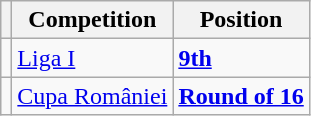<table class="wikitable">
<tr>
<th></th>
<th>Competition</th>
<th>Position</th>
</tr>
<tr>
<td></td>
<td><a href='#'>Liga I</a></td>
<td><strong><a href='#'>9th</a></strong></td>
</tr>
<tr>
<td></td>
<td><a href='#'>Cupa României</a></td>
<td><strong><a href='#'>Round of 16</a></strong></td>
</tr>
</table>
